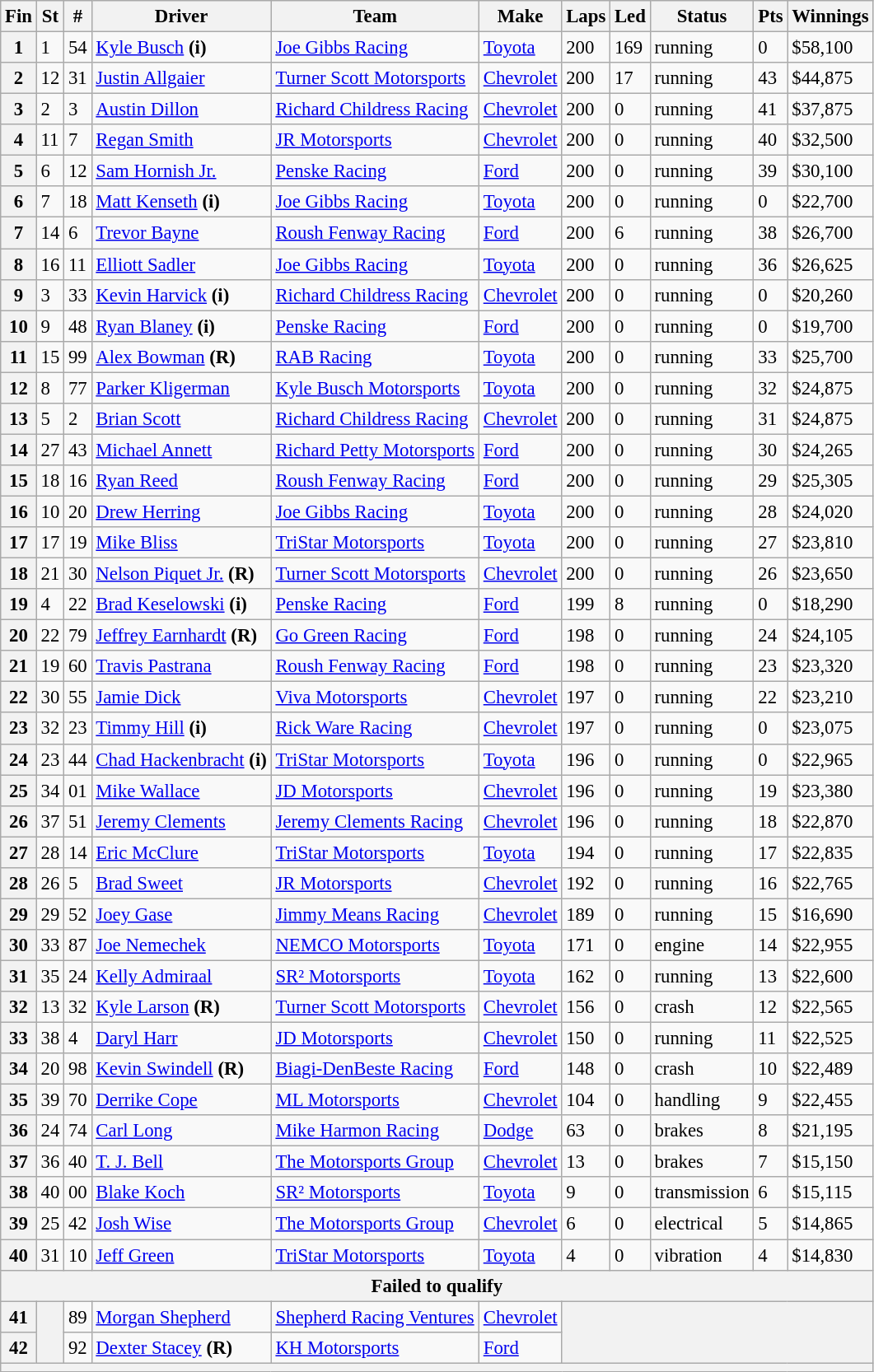<table class="wikitable" style="font-size:95%">
<tr>
<th>Fin</th>
<th>St</th>
<th>#</th>
<th>Driver</th>
<th>Team</th>
<th>Make</th>
<th>Laps</th>
<th>Led</th>
<th>Status</th>
<th>Pts</th>
<th>Winnings</th>
</tr>
<tr>
<th>1</th>
<td>1</td>
<td>54</td>
<td><a href='#'>Kyle Busch</a> <strong>(i)</strong></td>
<td><a href='#'>Joe Gibbs Racing</a></td>
<td><a href='#'>Toyota</a></td>
<td>200</td>
<td>169</td>
<td>running</td>
<td>0</td>
<td>$58,100</td>
</tr>
<tr>
<th>2</th>
<td>12</td>
<td>31</td>
<td><a href='#'>Justin Allgaier</a></td>
<td><a href='#'>Turner Scott Motorsports</a></td>
<td><a href='#'>Chevrolet</a></td>
<td>200</td>
<td>17</td>
<td>running</td>
<td>43</td>
<td>$44,875</td>
</tr>
<tr>
<th>3</th>
<td>2</td>
<td>3</td>
<td><a href='#'>Austin Dillon</a></td>
<td><a href='#'>Richard Childress Racing</a></td>
<td><a href='#'>Chevrolet</a></td>
<td>200</td>
<td>0</td>
<td>running</td>
<td>41</td>
<td>$37,875</td>
</tr>
<tr>
<th>4</th>
<td>11</td>
<td>7</td>
<td><a href='#'>Regan Smith</a></td>
<td><a href='#'>JR Motorsports</a></td>
<td><a href='#'>Chevrolet</a></td>
<td>200</td>
<td>0</td>
<td>running</td>
<td>40</td>
<td>$32,500</td>
</tr>
<tr>
<th>5</th>
<td>6</td>
<td>12</td>
<td><a href='#'>Sam Hornish Jr.</a></td>
<td><a href='#'>Penske Racing</a></td>
<td><a href='#'>Ford</a></td>
<td>200</td>
<td>0</td>
<td>running</td>
<td>39</td>
<td>$30,100</td>
</tr>
<tr>
<th>6</th>
<td>7</td>
<td>18</td>
<td><a href='#'>Matt Kenseth</a> <strong>(i)</strong></td>
<td><a href='#'>Joe Gibbs Racing</a></td>
<td><a href='#'>Toyota</a></td>
<td>200</td>
<td>0</td>
<td>running</td>
<td>0</td>
<td>$22,700</td>
</tr>
<tr>
<th>7</th>
<td>14</td>
<td>6</td>
<td><a href='#'>Trevor Bayne</a></td>
<td><a href='#'>Roush Fenway Racing</a></td>
<td><a href='#'>Ford</a></td>
<td>200</td>
<td>6</td>
<td>running</td>
<td>38</td>
<td>$26,700</td>
</tr>
<tr>
<th>8</th>
<td>16</td>
<td>11</td>
<td><a href='#'>Elliott Sadler</a></td>
<td><a href='#'>Joe Gibbs Racing</a></td>
<td><a href='#'>Toyota</a></td>
<td>200</td>
<td>0</td>
<td>running</td>
<td>36</td>
<td>$26,625</td>
</tr>
<tr>
<th>9</th>
<td>3</td>
<td>33</td>
<td><a href='#'>Kevin Harvick</a> <strong>(i)</strong></td>
<td><a href='#'>Richard Childress Racing</a></td>
<td><a href='#'>Chevrolet</a></td>
<td>200</td>
<td>0</td>
<td>running</td>
<td>0</td>
<td>$20,260</td>
</tr>
<tr>
<th>10</th>
<td>9</td>
<td>48</td>
<td><a href='#'>Ryan Blaney</a> <strong>(i)</strong></td>
<td><a href='#'>Penske Racing</a></td>
<td><a href='#'>Ford</a></td>
<td>200</td>
<td>0</td>
<td>running</td>
<td>0</td>
<td>$19,700</td>
</tr>
<tr>
<th>11</th>
<td>15</td>
<td>99</td>
<td><a href='#'>Alex Bowman</a> <strong>(R)</strong></td>
<td><a href='#'>RAB Racing</a></td>
<td><a href='#'>Toyota</a></td>
<td>200</td>
<td>0</td>
<td>running</td>
<td>33</td>
<td>$25,700</td>
</tr>
<tr>
<th>12</th>
<td>8</td>
<td>77</td>
<td><a href='#'>Parker Kligerman</a></td>
<td><a href='#'>Kyle Busch Motorsports</a></td>
<td><a href='#'>Toyota</a></td>
<td>200</td>
<td>0</td>
<td>running</td>
<td>32</td>
<td>$24,875</td>
</tr>
<tr>
<th>13</th>
<td>5</td>
<td>2</td>
<td><a href='#'>Brian Scott</a></td>
<td><a href='#'>Richard Childress Racing</a></td>
<td><a href='#'>Chevrolet</a></td>
<td>200</td>
<td>0</td>
<td>running</td>
<td>31</td>
<td>$24,875</td>
</tr>
<tr>
<th>14</th>
<td>27</td>
<td>43</td>
<td><a href='#'>Michael Annett</a></td>
<td><a href='#'>Richard Petty Motorsports</a></td>
<td><a href='#'>Ford</a></td>
<td>200</td>
<td>0</td>
<td>running</td>
<td>30</td>
<td>$24,265</td>
</tr>
<tr>
<th>15</th>
<td>18</td>
<td>16</td>
<td><a href='#'>Ryan Reed</a></td>
<td><a href='#'>Roush Fenway Racing</a></td>
<td><a href='#'>Ford</a></td>
<td>200</td>
<td>0</td>
<td>running</td>
<td>29</td>
<td>$25,305</td>
</tr>
<tr>
<th>16</th>
<td>10</td>
<td>20</td>
<td><a href='#'>Drew Herring</a></td>
<td><a href='#'>Joe Gibbs Racing</a></td>
<td><a href='#'>Toyota</a></td>
<td>200</td>
<td>0</td>
<td>running</td>
<td>28</td>
<td>$24,020</td>
</tr>
<tr>
<th>17</th>
<td>17</td>
<td>19</td>
<td><a href='#'>Mike Bliss</a></td>
<td><a href='#'>TriStar Motorsports</a></td>
<td><a href='#'>Toyota</a></td>
<td>200</td>
<td>0</td>
<td>running</td>
<td>27</td>
<td>$23,810</td>
</tr>
<tr>
<th>18</th>
<td>21</td>
<td>30</td>
<td><a href='#'>Nelson Piquet Jr.</a> <strong>(R)</strong></td>
<td><a href='#'>Turner Scott Motorsports</a></td>
<td><a href='#'>Chevrolet</a></td>
<td>200</td>
<td>0</td>
<td>running</td>
<td>26</td>
<td>$23,650</td>
</tr>
<tr>
<th>19</th>
<td>4</td>
<td>22</td>
<td><a href='#'>Brad Keselowski</a> <strong>(i)</strong></td>
<td><a href='#'>Penske Racing</a></td>
<td><a href='#'>Ford</a></td>
<td>199</td>
<td>8</td>
<td>running</td>
<td>0</td>
<td>$18,290</td>
</tr>
<tr>
<th>20</th>
<td>22</td>
<td>79</td>
<td><a href='#'>Jeffrey Earnhardt</a> <strong>(R)</strong></td>
<td><a href='#'>Go Green Racing</a></td>
<td><a href='#'>Ford</a></td>
<td>198</td>
<td>0</td>
<td>running</td>
<td>24</td>
<td>$24,105</td>
</tr>
<tr>
<th>21</th>
<td>19</td>
<td>60</td>
<td><a href='#'>Travis Pastrana</a></td>
<td><a href='#'>Roush Fenway Racing</a></td>
<td><a href='#'>Ford</a></td>
<td>198</td>
<td>0</td>
<td>running</td>
<td>23</td>
<td>$23,320</td>
</tr>
<tr>
<th>22</th>
<td>30</td>
<td>55</td>
<td><a href='#'>Jamie Dick</a></td>
<td><a href='#'>Viva Motorsports</a></td>
<td><a href='#'>Chevrolet</a></td>
<td>197</td>
<td>0</td>
<td>running</td>
<td>22</td>
<td>$23,210</td>
</tr>
<tr>
<th>23</th>
<td>32</td>
<td>23</td>
<td><a href='#'>Timmy Hill</a> <strong>(i)</strong></td>
<td><a href='#'>Rick Ware Racing</a></td>
<td><a href='#'>Chevrolet</a></td>
<td>197</td>
<td>0</td>
<td>running</td>
<td>0</td>
<td>$23,075</td>
</tr>
<tr>
<th>24</th>
<td>23</td>
<td>44</td>
<td><a href='#'>Chad Hackenbracht</a> <strong>(i)</strong></td>
<td><a href='#'>TriStar Motorsports</a></td>
<td><a href='#'>Toyota</a></td>
<td>196</td>
<td>0</td>
<td>running</td>
<td>0</td>
<td>$22,965</td>
</tr>
<tr>
<th>25</th>
<td>34</td>
<td>01</td>
<td><a href='#'>Mike Wallace</a></td>
<td><a href='#'>JD Motorsports</a></td>
<td><a href='#'>Chevrolet</a></td>
<td>196</td>
<td>0</td>
<td>running</td>
<td>19</td>
<td>$23,380</td>
</tr>
<tr>
<th>26</th>
<td>37</td>
<td>51</td>
<td><a href='#'>Jeremy Clements</a></td>
<td><a href='#'>Jeremy Clements Racing</a></td>
<td><a href='#'>Chevrolet</a></td>
<td>196</td>
<td>0</td>
<td>running</td>
<td>18</td>
<td>$22,870</td>
</tr>
<tr>
<th>27</th>
<td>28</td>
<td>14</td>
<td><a href='#'>Eric McClure</a></td>
<td><a href='#'>TriStar Motorsports</a></td>
<td><a href='#'>Toyota</a></td>
<td>194</td>
<td>0</td>
<td>running</td>
<td>17</td>
<td>$22,835</td>
</tr>
<tr>
<th>28</th>
<td>26</td>
<td>5</td>
<td><a href='#'>Brad Sweet</a></td>
<td><a href='#'>JR Motorsports</a></td>
<td><a href='#'>Chevrolet</a></td>
<td>192</td>
<td>0</td>
<td>running</td>
<td>16</td>
<td>$22,765</td>
</tr>
<tr>
<th>29</th>
<td>29</td>
<td>52</td>
<td><a href='#'>Joey Gase</a></td>
<td><a href='#'>Jimmy Means Racing</a></td>
<td><a href='#'>Chevrolet</a></td>
<td>189</td>
<td>0</td>
<td>running</td>
<td>15</td>
<td>$16,690</td>
</tr>
<tr>
<th>30</th>
<td>33</td>
<td>87</td>
<td><a href='#'>Joe Nemechek</a></td>
<td><a href='#'>NEMCO Motorsports</a></td>
<td><a href='#'>Toyota</a></td>
<td>171</td>
<td>0</td>
<td>engine</td>
<td>14</td>
<td>$22,955</td>
</tr>
<tr>
<th>31</th>
<td>35</td>
<td>24</td>
<td><a href='#'>Kelly Admiraal</a></td>
<td><a href='#'>SR² Motorsports</a></td>
<td><a href='#'>Toyota</a></td>
<td>162</td>
<td>0</td>
<td>running</td>
<td>13</td>
<td>$22,600</td>
</tr>
<tr>
<th>32</th>
<td>13</td>
<td>32</td>
<td><a href='#'>Kyle Larson</a> <strong>(R)</strong></td>
<td><a href='#'>Turner Scott Motorsports</a></td>
<td><a href='#'>Chevrolet</a></td>
<td>156</td>
<td>0</td>
<td>crash</td>
<td>12</td>
<td>$22,565</td>
</tr>
<tr>
<th>33</th>
<td>38</td>
<td>4</td>
<td><a href='#'>Daryl Harr</a></td>
<td><a href='#'>JD Motorsports</a></td>
<td><a href='#'>Chevrolet</a></td>
<td>150</td>
<td>0</td>
<td>running</td>
<td>11</td>
<td>$22,525</td>
</tr>
<tr>
<th>34</th>
<td>20</td>
<td>98</td>
<td><a href='#'>Kevin Swindell</a> <strong>(R)</strong></td>
<td><a href='#'>Biagi-DenBeste Racing</a></td>
<td><a href='#'>Ford</a></td>
<td>148</td>
<td>0</td>
<td>crash</td>
<td>10</td>
<td>$22,489</td>
</tr>
<tr>
<th>35</th>
<td>39</td>
<td>70</td>
<td><a href='#'>Derrike Cope</a></td>
<td><a href='#'>ML Motorsports</a></td>
<td><a href='#'>Chevrolet</a></td>
<td>104</td>
<td>0</td>
<td>handling</td>
<td>9</td>
<td>$22,455</td>
</tr>
<tr>
<th>36</th>
<td>24</td>
<td>74</td>
<td><a href='#'>Carl Long</a></td>
<td><a href='#'>Mike Harmon Racing</a></td>
<td><a href='#'>Dodge</a></td>
<td>63</td>
<td>0</td>
<td>brakes</td>
<td>8</td>
<td>$21,195</td>
</tr>
<tr>
<th>37</th>
<td>36</td>
<td>40</td>
<td><a href='#'>T. J. Bell</a></td>
<td><a href='#'>The Motorsports Group</a></td>
<td><a href='#'>Chevrolet</a></td>
<td>13</td>
<td>0</td>
<td>brakes</td>
<td>7</td>
<td>$15,150</td>
</tr>
<tr>
<th>38</th>
<td>40</td>
<td>00</td>
<td><a href='#'>Blake Koch</a></td>
<td><a href='#'>SR² Motorsports</a></td>
<td><a href='#'>Toyota</a></td>
<td>9</td>
<td>0</td>
<td>transmission</td>
<td>6</td>
<td>$15,115</td>
</tr>
<tr>
<th>39</th>
<td>25</td>
<td>42</td>
<td><a href='#'>Josh Wise</a></td>
<td><a href='#'>The Motorsports Group</a></td>
<td><a href='#'>Chevrolet</a></td>
<td>6</td>
<td>0</td>
<td>electrical</td>
<td>5</td>
<td>$14,865</td>
</tr>
<tr>
<th>40</th>
<td>31</td>
<td>10</td>
<td><a href='#'>Jeff Green</a></td>
<td><a href='#'>TriStar Motorsports</a></td>
<td><a href='#'>Toyota</a></td>
<td>4</td>
<td>0</td>
<td>vibration</td>
<td>4</td>
<td>$14,830</td>
</tr>
<tr>
<th colspan="11">Failed to qualify</th>
</tr>
<tr>
<th>41</th>
<th rowspan="2"></th>
<td>89</td>
<td><a href='#'>Morgan Shepherd</a></td>
<td><a href='#'>Shepherd Racing Ventures</a></td>
<td><a href='#'>Chevrolet</a></td>
<th colspan="5" rowspan="2"></th>
</tr>
<tr>
<th>42</th>
<td>92</td>
<td><a href='#'>Dexter Stacey</a> <strong>(R)</strong></td>
<td><a href='#'>KH Motorsports</a></td>
<td><a href='#'>Ford</a></td>
</tr>
<tr>
<th colspan="11"></th>
</tr>
</table>
